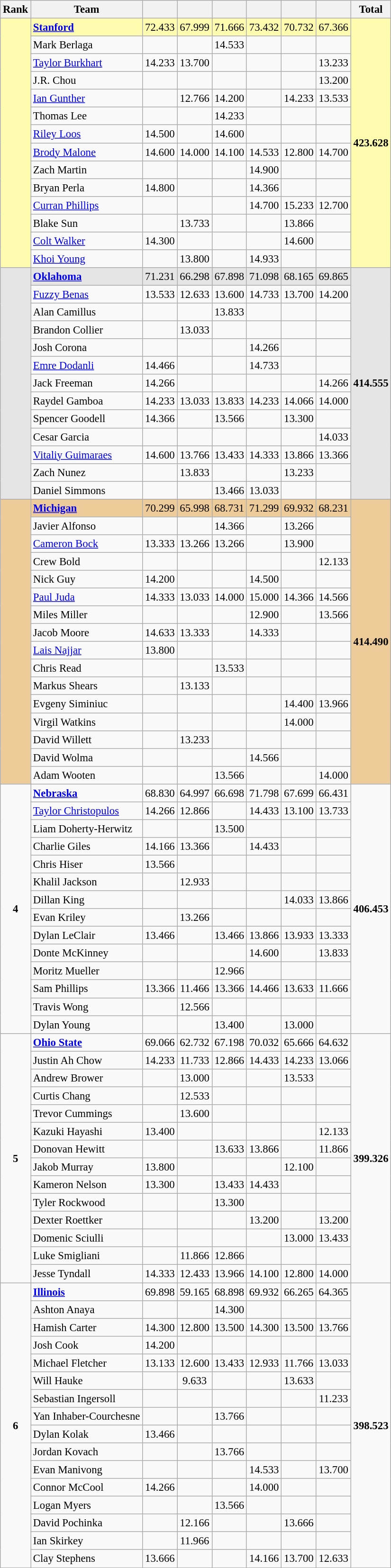<table class="wikitable" style="text-align:center; font-size:95%">
<tr>
<th rowspan="1">Rank</th>
<th rowspan="1">Team</th>
<th colspan="1"></th>
<th colspan="1"></th>
<th colspan="1"></th>
<th colspan="1"></th>
<th colspan="1"></th>
<th colspan="1"></th>
<th rowspan="1">Total</th>
</tr>
<tr style="background:#fffcaf;">
<td rowspan="14"></td>
<td style="text-align:left;"><strong><a href='#'>Stanford</a></strong></td>
<td>72.433</td>
<td>67.999</td>
<td>71.666</td>
<td>73.432</td>
<td>70.732</td>
<td>67.366</td>
<td rowspan="14"><strong>423.628</strong></td>
</tr>
<tr>
<td style="text-align:left;">Mark Berlaga</td>
<td></td>
<td></td>
<td>14.533</td>
<td></td>
<td></td>
<td></td>
</tr>
<tr>
<td style="text-align:left;"><a href='#'>Taylor Burkhart</a></td>
<td>14.233</td>
<td>13.700</td>
<td></td>
<td></td>
<td></td>
<td>13.233</td>
</tr>
<tr>
<td style="text-align:left;">J.R. Chou</td>
<td></td>
<td></td>
<td></td>
<td></td>
<td></td>
<td>13.200</td>
</tr>
<tr>
<td style="text-align:left;"><a href='#'>Ian Gunther</a></td>
<td></td>
<td>12.766</td>
<td>14.200</td>
<td></td>
<td>14.233</td>
<td>13.533</td>
</tr>
<tr>
<td style="text-align:left;">Thomas Lee</td>
<td></td>
<td></td>
<td>14.233</td>
<td></td>
<td></td>
<td></td>
</tr>
<tr>
<td style="text-align:left;"><a href='#'>Riley Loos</a></td>
<td>14.500</td>
<td></td>
<td>14.600</td>
<td></td>
<td></td>
<td></td>
</tr>
<tr>
<td style="text-align:left;"><a href='#'>Brody Malone</a></td>
<td>14.600</td>
<td>14.000</td>
<td>14.100</td>
<td>14.533</td>
<td>12.800</td>
<td>14.700</td>
</tr>
<tr>
<td style="text-align:left;">Zach Martin</td>
<td></td>
<td></td>
<td></td>
<td>14.900</td>
<td></td>
<td></td>
</tr>
<tr>
<td style="text-align:left;">Bryan Perla</td>
<td>14.800</td>
<td></td>
<td></td>
<td>14.366</td>
<td></td>
<td></td>
</tr>
<tr>
<td style="text-align:left;"><a href='#'>Curran Phillips</a></td>
<td></td>
<td></td>
<td></td>
<td>14.700</td>
<td>15.233</td>
<td>12.700</td>
</tr>
<tr>
<td style="text-align:left;">Blake Sun</td>
<td></td>
<td>13.733</td>
<td></td>
<td></td>
<td>13.866</td>
<td></td>
</tr>
<tr>
<td style="text-align:left;"><a href='#'>Colt Walker</a></td>
<td>14.300</td>
<td></td>
<td></td>
<td></td>
<td>14.600</td>
<td></td>
</tr>
<tr>
<td style="text-align:left;"><a href='#'>Khoi Young</a></td>
<td></td>
<td>13.800</td>
<td></td>
<td>14.933</td>
<td></td>
<td></td>
</tr>
<tr style="background:#e5e5e5;">
<td rowspan="13"></td>
<td style="text-align:left;"><strong><a href='#'>Oklahoma</a></strong></td>
<td>71.231</td>
<td>66.298</td>
<td>67.898</td>
<td>71.098</td>
<td>68.165</td>
<td>69.865</td>
<td rowspan="13"><strong>414.555</strong></td>
</tr>
<tr>
<td style="text-align:left;"><a href='#'>Fuzzy Benas</a></td>
<td>13.533</td>
<td>12.633</td>
<td>13.600</td>
<td>14.733</td>
<td>13.700</td>
<td>14.200</td>
</tr>
<tr>
<td style="text-align:left;">Alan Camillus</td>
<td></td>
<td></td>
<td>13.833</td>
<td></td>
<td></td>
<td></td>
</tr>
<tr>
<td style="text-align:left;">Brandon Collier</td>
<td></td>
<td>13.033</td>
<td></td>
<td></td>
<td></td>
<td></td>
</tr>
<tr>
<td style="text-align:left;">Josh Corona</td>
<td></td>
<td></td>
<td></td>
<td>14.266</td>
<td></td>
<td></td>
</tr>
<tr>
<td style="text-align:left;"><a href='#'>Emre Dodanli</a></td>
<td>14.466</td>
<td></td>
<td></td>
<td>14.733</td>
<td></td>
<td></td>
</tr>
<tr>
<td style="text-align:left;">Jack Freeman</td>
<td>14.266</td>
<td></td>
<td></td>
<td></td>
<td></td>
<td>14.266</td>
</tr>
<tr>
<td style="text-align:left;">Raydel Gamboa</td>
<td>14.233</td>
<td>13.033</td>
<td>13.833</td>
<td>14.233</td>
<td>14.066</td>
<td>14.000</td>
</tr>
<tr>
<td style="text-align:left;">Spencer Goodell</td>
<td>14.366</td>
<td></td>
<td>13.566</td>
<td></td>
<td>13.300</td>
<td></td>
</tr>
<tr>
<td style="text-align:left;">Cesar Garcia</td>
<td></td>
<td></td>
<td></td>
<td></td>
<td></td>
<td>14.033</td>
</tr>
<tr>
<td style="text-align:left;"><a href='#'>Vitaliy Guimaraes</a></td>
<td>14.600</td>
<td>13.766</td>
<td>13.433</td>
<td>14.333</td>
<td>13.866</td>
<td>13.366</td>
</tr>
<tr>
<td style="text-align:left;">Zach Nunez</td>
<td></td>
<td>13.833</td>
<td></td>
<td></td>
<td>13.233</td>
<td></td>
</tr>
<tr>
<td style="text-align:left;">Daniel Simmons</td>
<td></td>
<td></td>
<td>13.466</td>
<td>13.033</td>
<td></td>
<td></td>
</tr>
<tr style="background:#ec9;">
<td rowspan="16"></td>
<td style="text-align:left;"><strong><a href='#'>Michigan</a></strong></td>
<td>70.299</td>
<td>65.998</td>
<td>68.731</td>
<td>71.299</td>
<td>69.932</td>
<td>68.231</td>
<td rowspan="16"><strong>414.490</strong></td>
</tr>
<tr>
<td style="text-align:left;">Javier Alfonso</td>
<td></td>
<td></td>
<td>14.366</td>
<td></td>
<td>13.266</td>
<td></td>
</tr>
<tr>
<td style="text-align:left;"><a href='#'>Cameron Bock</a></td>
<td>13.333</td>
<td>13.266</td>
<td>13.266</td>
<td></td>
<td>13.900</td>
<td></td>
</tr>
<tr>
<td style="text-align:left;">Crew Bold</td>
<td></td>
<td></td>
<td></td>
<td></td>
<td></td>
<td>12.133</td>
</tr>
<tr>
<td style="text-align:left;">Nick Guy</td>
<td>14.200</td>
<td></td>
<td></td>
<td>14.500</td>
<td></td>
<td></td>
</tr>
<tr>
<td style="text-align:left;"><a href='#'>Paul Juda</a></td>
<td>14.333</td>
<td>13.033</td>
<td>14.000</td>
<td>15.000</td>
<td>14.366</td>
<td>14.566</td>
</tr>
<tr>
<td style="text-align:left;">Miles Miller</td>
<td></td>
<td></td>
<td></td>
<td>12.900</td>
<td></td>
<td>13.566</td>
</tr>
<tr>
<td style="text-align:left;">Jacob Moore</td>
<td>14.633</td>
<td>13.333</td>
<td></td>
<td>14.333</td>
<td></td>
<td></td>
</tr>
<tr>
<td style="text-align:left;"><a href='#'>Lais Najjar</a></td>
<td>13.800</td>
<td></td>
<td></td>
<td></td>
<td></td>
<td></td>
</tr>
<tr>
<td style="text-align:left;">Chris Read</td>
<td></td>
<td></td>
<td>13.533</td>
<td></td>
<td></td>
<td></td>
</tr>
<tr>
<td style="text-align:left;">Markus Shears</td>
<td></td>
<td>13.133</td>
<td></td>
<td></td>
<td></td>
<td></td>
</tr>
<tr>
<td style="text-align:left;">Evgeny Siminiuc</td>
<td></td>
<td></td>
<td></td>
<td></td>
<td>14.400</td>
<td>13.966</td>
</tr>
<tr>
<td style="text-align:left;">Virgil Watkins</td>
<td></td>
<td></td>
<td></td>
<td></td>
<td>14.000</td>
<td></td>
</tr>
<tr>
<td style="text-align:left;">David Willett</td>
<td></td>
<td>13.233</td>
<td></td>
<td></td>
<td></td>
<td></td>
</tr>
<tr>
<td style="text-align:left;">David Wolma</td>
<td></td>
<td></td>
<td></td>
<td>14.566</td>
<td></td>
<td></td>
</tr>
<tr>
<td style="text-align:left;">Adam Wooten</td>
<td></td>
<td></td>
<td>13.566</td>
<td></td>
<td></td>
<td>14.000</td>
</tr>
<tr>
<td rowspan="14"><strong>4</strong></td>
<td style="text-align:left;"><strong><a href='#'>Nebraska</a></strong></td>
<td>68.830</td>
<td>64.997</td>
<td>66.698</td>
<td>71.798</td>
<td>67.699</td>
<td>66.431</td>
<td rowspan="14"><strong>406.453</strong></td>
</tr>
<tr>
<td style="text-align:left;"><a href='#'>Taylor Christopulos</a></td>
<td>14.266</td>
<td>12.866</td>
<td></td>
<td>14.433</td>
<td>13.100</td>
<td>13.733</td>
</tr>
<tr>
<td style="text-align:left;">Liam Doherty-Herwitz</td>
<td></td>
<td></td>
<td>13.500</td>
<td></td>
<td></td>
<td></td>
</tr>
<tr>
<td style="text-align:left;">Charlie Giles</td>
<td>14.166</td>
<td>13.366</td>
<td></td>
<td>14.433</td>
<td></td>
<td></td>
</tr>
<tr>
<td style="text-align:left;">Chris Hiser</td>
<td>13.566</td>
<td></td>
<td></td>
<td></td>
<td></td>
<td></td>
</tr>
<tr>
<td style="text-align:left;">Khalil Jackson</td>
<td></td>
<td>12.933</td>
<td></td>
<td></td>
<td></td>
<td></td>
</tr>
<tr>
<td style="text-align:left;">Dillan King</td>
<td></td>
<td></td>
<td></td>
<td></td>
<td>14.033</td>
<td>13.866</td>
</tr>
<tr>
<td style="text-align:left;">Evan Kriley</td>
<td></td>
<td>13.266</td>
<td></td>
<td></td>
<td></td>
<td></td>
</tr>
<tr>
<td style="text-align:left;">Dylan LeClair</td>
<td>13.466</td>
<td></td>
<td>13.466</td>
<td>13.866</td>
<td>13.933</td>
<td>13.333</td>
</tr>
<tr>
<td style="text-align:left;">Donte McKinney</td>
<td></td>
<td></td>
<td></td>
<td>14.600</td>
<td></td>
<td>13.833</td>
</tr>
<tr>
<td style="text-align:left;">Moritz Mueller</td>
<td></td>
<td></td>
<td>12.966</td>
<td></td>
<td></td>
<td></td>
</tr>
<tr>
<td style="text-align:left;">Sam Phillips</td>
<td>13.366</td>
<td>11.466</td>
<td>13.366</td>
<td>14.466</td>
<td>13.633</td>
<td>11.666</td>
</tr>
<tr>
<td style="text-align:left;">Travis Wong</td>
<td></td>
<td>12.566</td>
<td></td>
<td></td>
<td></td>
<td></td>
</tr>
<tr>
<td style="text-align:left;">Dylan Young</td>
<td></td>
<td></td>
<td>13.400</td>
<td></td>
<td>13.000</td>
<td></td>
</tr>
<tr>
<td rowspan="14"><strong>5</strong></td>
<td style="text-align:left;"><strong><a href='#'>Ohio State</a></strong></td>
<td>69.066</td>
<td>62.732</td>
<td>67.198</td>
<td>70.032</td>
<td>65.666</td>
<td>64.632</td>
<td rowspan="14"><strong>399.326</strong></td>
</tr>
<tr>
<td style="text-align:left;">Justin Ah Chow</td>
<td>14.233</td>
<td>11.733</td>
<td>12.866</td>
<td>14.433</td>
<td>14.233</td>
<td>13.066</td>
</tr>
<tr>
<td style="text-align:left;">Andrew Brower</td>
<td></td>
<td>13.000</td>
<td></td>
<td></td>
<td>13.533</td>
<td></td>
</tr>
<tr>
<td style="text-align:left;">Curtis Chang</td>
<td></td>
<td>12.533</td>
<td></td>
<td></td>
<td></td>
<td></td>
</tr>
<tr>
<td style="text-align:left;">Trevor Cummings</td>
<td></td>
<td>13.600</td>
<td></td>
<td></td>
<td></td>
<td></td>
</tr>
<tr>
<td style="text-align:left;">Kazuki Hayashi</td>
<td>13.400</td>
<td></td>
<td></td>
<td></td>
<td></td>
<td>12.133</td>
</tr>
<tr>
<td style="text-align:left;">Donovan Hewitt</td>
<td></td>
<td></td>
<td>13.633</td>
<td>13.866</td>
<td></td>
<td>11.866</td>
</tr>
<tr>
<td style="text-align:left;">Jakob Murray</td>
<td>13.800</td>
<td></td>
<td></td>
<td></td>
<td>12.100</td>
<td></td>
</tr>
<tr>
<td style="text-align:left;">Kameron Nelson</td>
<td>13.300</td>
<td></td>
<td>13.433</td>
<td>14.433</td>
<td></td>
<td></td>
</tr>
<tr>
<td style="text-align:left;">Tyler Rockwood</td>
<td></td>
<td></td>
<td>13.300</td>
<td></td>
<td></td>
<td></td>
</tr>
<tr>
<td style="text-align:left;">Dexter Roettker</td>
<td></td>
<td></td>
<td></td>
<td>13.200</td>
<td></td>
<td>13.200</td>
</tr>
<tr>
<td style="text-align:left;">Domenic Sciulli</td>
<td></td>
<td></td>
<td></td>
<td></td>
<td>13.000</td>
<td>13.433</td>
</tr>
<tr>
<td style="text-align:left;">Luke Smigliani</td>
<td></td>
<td>11.866</td>
<td>12.866</td>
<td></td>
<td></td>
<td></td>
</tr>
<tr>
<td style="text-align:left;">Jesse Tyndall</td>
<td>14.333</td>
<td>12.433</td>
<td>13.966</td>
<td>14.100</td>
<td>12.800</td>
<td>14.000</td>
</tr>
<tr>
<td rowspan="16"><strong>6</strong></td>
<td style="text-align:left;"><strong><a href='#'>Illinois</a></strong></td>
<td>69.898</td>
<td>59.165</td>
<td>68.898</td>
<td>69.932</td>
<td>66.265</td>
<td>64.365</td>
<td rowspan="16"><strong>398.523</strong></td>
</tr>
<tr>
<td style="text-align:left;">Ashton Anaya</td>
<td></td>
<td></td>
<td>14.300</td>
<td></td>
<td></td>
<td></td>
</tr>
<tr>
<td style="text-align:left;">Hamish Carter</td>
<td>14.300</td>
<td>12.800</td>
<td>13.500</td>
<td>14.300</td>
<td>13.500</td>
<td>13.766</td>
</tr>
<tr>
<td style="text-align:left;">Josh Cook</td>
<td>14.200</td>
<td></td>
<td></td>
<td></td>
<td></td>
<td></td>
</tr>
<tr>
<td style="text-align:left;">Michael Fletcher</td>
<td>13.133</td>
<td>12.600</td>
<td>13.433</td>
<td>12.933</td>
<td>11.766</td>
<td>13.033</td>
</tr>
<tr>
<td style="text-align:left;">Will Hauke</td>
<td></td>
<td>9.633</td>
<td></td>
<td></td>
<td>13.633</td>
<td></td>
</tr>
<tr>
<td style="text-align:left;">Sebastian Ingersoll</td>
<td></td>
<td></td>
<td></td>
<td></td>
<td></td>
<td>11.233</td>
</tr>
<tr>
<td style="text-align:left;">Yan Inhaber-Courchesne</td>
<td></td>
<td></td>
<td>13.766</td>
<td></td>
<td></td>
<td></td>
</tr>
<tr>
<td style="text-align:left;">Dylan Kolak</td>
<td>13.466</td>
<td></td>
<td></td>
<td></td>
<td></td>
<td></td>
</tr>
<tr>
<td style="text-align:left;">Jordan Kovach</td>
<td></td>
<td></td>
<td>13.766</td>
<td></td>
<td></td>
<td></td>
</tr>
<tr>
<td style="text-align:left;">Evan Manivong</td>
<td></td>
<td></td>
<td></td>
<td>14.533</td>
<td></td>
<td>13.700</td>
</tr>
<tr>
<td style="text-align:left;">Connor McCool</td>
<td>14.266</td>
<td></td>
<td></td>
<td>14.000</td>
<td></td>
<td></td>
</tr>
<tr>
<td style="text-align:left;">Logan Myers</td>
<td></td>
<td></td>
<td>13.566</td>
<td></td>
<td></td>
<td></td>
</tr>
<tr>
<td style="text-align:left;">David Pochinka</td>
<td></td>
<td>12.166</td>
<td></td>
<td></td>
<td>13.666</td>
<td></td>
</tr>
<tr>
<td style="text-align:left;">Ian Skirkey</td>
<td></td>
<td>11.966</td>
<td></td>
<td></td>
<td></td>
<td></td>
</tr>
<tr>
<td style="text-align:left;">Clay Stephens</td>
<td>13.666</td>
<td></td>
<td></td>
<td>14.166</td>
<td>13.700</td>
<td>12.633</td>
</tr>
</table>
